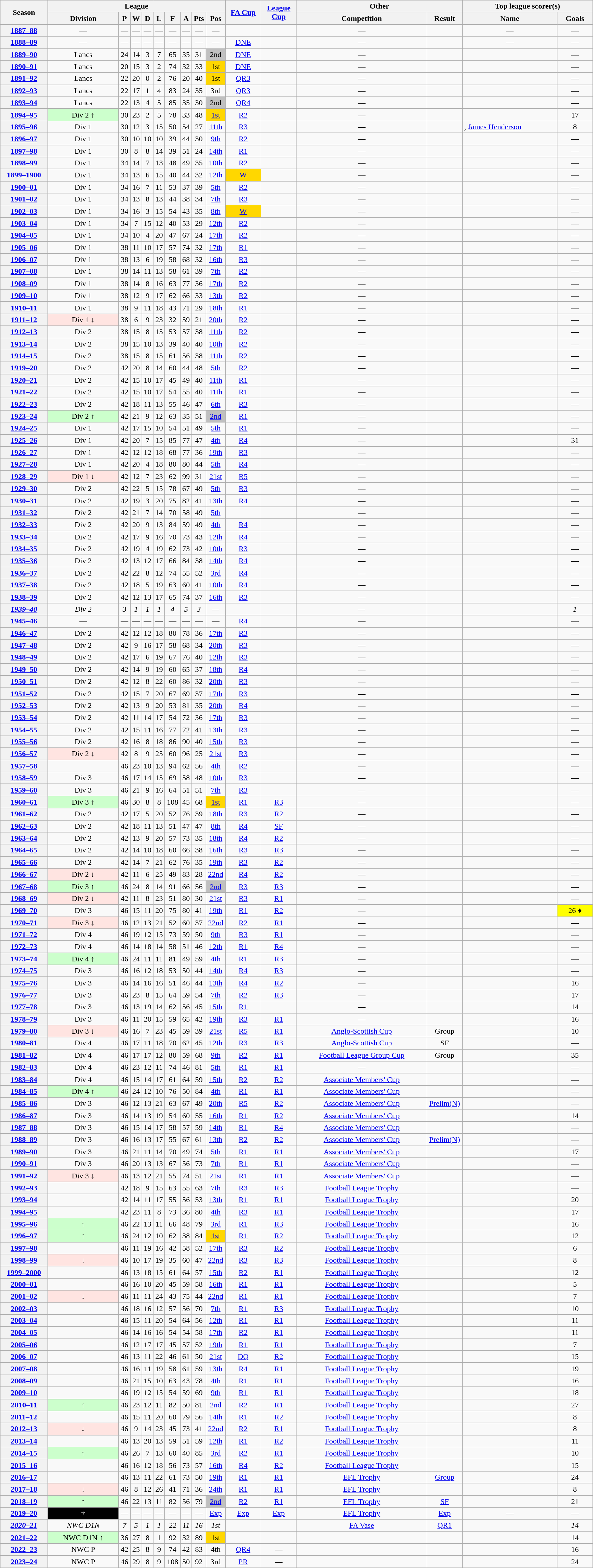<table class="wikitable sortable" style="text-align: center">
<tr>
<th rowspan=2 width=8% scope=col>Season</th>
<th colspan=9 width=30%>League</th>
<th rowspan=2 width=6% scope=col data-sort-type="text"><a href='#'>FA Cup</a></th>
<th rowspan=2 width=6% scope=col data-sort-type="text"><a href='#'>League Cup</a></th>
<th colspan=2>Other</th>
<th colspan=2>Top league scorer(s)</th>
</tr>
<tr class=unsortable>
<th scope=col width=12% data-sort-type="text">Division</th>
<th scope=col data-sort-type="number">P</th>
<th scope=col data-sort-type="number">W</th>
<th scope=col data-sort-type="number">D</th>
<th scope=col data-sort-type="number">L</th>
<th scope=col data-sort-type="number">F</th>
<th scope=col data-sort-type="number">A</th>
<th scope=col data-sort-type="number">Pts</th>
<th scope=col data-sort-type="number">Pos</th>
<th scope=col width=22% data-sort-type="text">Competition</th>
<th scope=col width=6% data-sort-type="text">Result</th>
<th scope=col width=16% data-sort-type="text">Name</th>
<th scope=col width=6% data-sort-type="number">Goals</th>
</tr>
<tr>
<th scope=row><a href='#'>1887–88</a></th>
<td data-sort-value="zz">—</td>
<td>—</td>
<td>—</td>
<td>—</td>
<td>—</td>
<td>—</td>
<td>—</td>
<td>—</td>
<td data-sort-value=99>—</td>
<td></td>
<td></td>
<td>—</td>
<td></td>
<td data-sort-value="zzz">—</td>
<td data-sort-value=-2>—</td>
</tr>
<tr>
<th scope=row><a href='#'>1888–89</a></th>
<td data-sort-value="zz">—</td>
<td>—</td>
<td>—</td>
<td>—</td>
<td>—</td>
<td>—</td>
<td>—</td>
<td>—</td>
<td data-sort-value=99>—</td>
<td><a href='#'>DNE</a></td>
<td></td>
<td>—</td>
<td></td>
<td data-sort-value="zzz">—</td>
<td data-sort-value=-2>—</td>
</tr>
<tr>
<th scope=row><a href='#'>1889–90</a></th>
<td>Lancs</td>
<td>24</td>
<td>14</td>
<td>3</td>
<td>7</td>
<td>65</td>
<td>35</td>
<td>31</td>
<td style=background:silver>2nd</td>
<td><a href='#'>DNE</a></td>
<td></td>
<td>—</td>
<td></td>
<td style=text-align:left></td>
<td data-sort-value=-1>—</td>
</tr>
<tr>
<th scope=row><a href='#'>1890–91</a></th>
<td>Lancs</td>
<td>20</td>
<td>15</td>
<td>3</td>
<td>2</td>
<td>74</td>
<td>32</td>
<td>33</td>
<td style=background:gold>1st</td>
<td><a href='#'>DNE</a></td>
<td></td>
<td>—</td>
<td></td>
<td style=text-align:left></td>
<td data-sort-value=-1>—</td>
</tr>
<tr>
<th scope=row><a href='#'>1891–92</a></th>
<td>Lancs</td>
<td>22</td>
<td>20</td>
<td>0</td>
<td>2</td>
<td>76</td>
<td>20</td>
<td>40</td>
<td style=background:gold>1st</td>
<td><a href='#'>QR3</a></td>
<td></td>
<td>—</td>
<td></td>
<td style=text-align:left></td>
<td data-sort-value=-1>—</td>
</tr>
<tr>
<th scope=row><a href='#'>1892–93</a></th>
<td>Lancs</td>
<td>22</td>
<td>17</td>
<td>1</td>
<td>4</td>
<td>83</td>
<td>24</td>
<td>35</td>
<td>3rd</td>
<td><a href='#'>QR3</a></td>
<td></td>
<td>—</td>
<td></td>
<td style=text-align:left></td>
<td data-sort-value=-1>—</td>
</tr>
<tr>
<th scope=row><a href='#'>1893–94</a></th>
<td>Lancs</td>
<td>22</td>
<td>13</td>
<td>4</td>
<td>5</td>
<td>85</td>
<td>35</td>
<td>30</td>
<td style=background:silver>2nd</td>
<td><a href='#'>QR4</a></td>
<td></td>
<td>—</td>
<td></td>
<td style=text-align:left></td>
<td data-sort-value=-1>—</td>
</tr>
<tr>
<th scope=row><a href='#'>1894–95</a></th>
<td style=background:#cfc>Div 2 ↑</td>
<td>30</td>
<td>23</td>
<td>2</td>
<td>5</td>
<td>78</td>
<td>33</td>
<td>48</td>
<td style=background:gold><a href='#'>1st</a></td>
<td><a href='#'>R2</a></td>
<td></td>
<td>—</td>
<td></td>
<td style=text-align:left></td>
<td>17</td>
</tr>
<tr>
<th scope=row><a href='#'>1895–96</a></th>
<td>Div 1</td>
<td>30</td>
<td>12</td>
<td>3</td>
<td>15</td>
<td>50</td>
<td>54</td>
<td>27</td>
<td><a href='#'>11th</a></td>
<td><a href='#'>R3</a></td>
<td></td>
<td>—</td>
<td></td>
<td style=text-align:left>, <a href='#'>James Henderson</a></td>
<td>8</td>
</tr>
<tr>
<th scope=row><a href='#'>1896–97</a></th>
<td>Div 1</td>
<td>30</td>
<td>10</td>
<td>10</td>
<td>10</td>
<td>39</td>
<td>44</td>
<td>30</td>
<td><a href='#'>9th</a></td>
<td><a href='#'>R2</a></td>
<td></td>
<td>—</td>
<td></td>
<td style=text-align:left></td>
<td data-sort-value=-1>—</td>
</tr>
<tr>
<th scope=row><a href='#'>1897–98</a></th>
<td>Div 1</td>
<td>30</td>
<td>8</td>
<td>8</td>
<td>14</td>
<td>39</td>
<td>51</td>
<td>24</td>
<td><a href='#'>14th</a></td>
<td><a href='#'>R1</a></td>
<td></td>
<td>—</td>
<td></td>
<td style=text-align:left></td>
<td data-sort-value=-1>—</td>
</tr>
<tr>
<th scope=row><a href='#'>1898–99</a></th>
<td>Div 1</td>
<td>34</td>
<td>14</td>
<td>7</td>
<td>13</td>
<td>48</td>
<td>49</td>
<td>35</td>
<td><a href='#'>10th</a></td>
<td><a href='#'>R2</a></td>
<td></td>
<td>—</td>
<td></td>
<td style=text-align:left></td>
<td data-sort-value=-1>—</td>
</tr>
<tr>
<th scope=row><a href='#'>1899–1900</a></th>
<td>Div 1</td>
<td>34</td>
<td>13</td>
<td>6</td>
<td>15</td>
<td>40</td>
<td>44</td>
<td>32</td>
<td><a href='#'>12th</a></td>
<td style=background:gold><a href='#'>W</a></td>
<td></td>
<td>—</td>
<td></td>
<td style=text-align:left></td>
<td data-sort-value=-1>—</td>
</tr>
<tr>
<th scope=row><a href='#'>1900–01</a></th>
<td>Div 1</td>
<td>34</td>
<td>16</td>
<td>7</td>
<td>11</td>
<td>53</td>
<td>37</td>
<td>39</td>
<td><a href='#'>5th</a></td>
<td><a href='#'>R2</a></td>
<td></td>
<td>—</td>
<td></td>
<td style=text-align:left></td>
<td data-sort-value=-1>—</td>
</tr>
<tr>
<th scope=row><a href='#'>1901–02</a></th>
<td>Div 1</td>
<td>34</td>
<td>13</td>
<td>8</td>
<td>13</td>
<td>44</td>
<td>38</td>
<td>34</td>
<td><a href='#'>7th</a></td>
<td><a href='#'>R3</a></td>
<td></td>
<td>—</td>
<td></td>
<td style=text-align:left></td>
<td data-sort-value=-1>—</td>
</tr>
<tr>
<th scope=row><a href='#'>1902–03</a></th>
<td>Div 1</td>
<td>34</td>
<td>16</td>
<td>3</td>
<td>15</td>
<td>54</td>
<td>43</td>
<td>35</td>
<td><a href='#'>8th</a></td>
<td style=background:gold><a href='#'>W</a></td>
<td></td>
<td>—</td>
<td></td>
<td style=text-align:left></td>
<td data-sort-value=-1>—</td>
</tr>
<tr>
<th scope=row><a href='#'>1903–04</a></th>
<td>Div 1</td>
<td>34</td>
<td>7</td>
<td>15</td>
<td>12</td>
<td>40</td>
<td>53</td>
<td>29</td>
<td><a href='#'>12th</a></td>
<td><a href='#'>R2</a></td>
<td></td>
<td>—</td>
<td></td>
<td style=text-align:left></td>
<td data-sort-value=-1>—</td>
</tr>
<tr>
<th scope=row><a href='#'>1904–05</a></th>
<td>Div 1</td>
<td>34</td>
<td>10</td>
<td>4</td>
<td>20</td>
<td>47</td>
<td>67</td>
<td>24</td>
<td><a href='#'>17th</a></td>
<td><a href='#'>R2</a></td>
<td></td>
<td>—</td>
<td></td>
<td style=text-align:left></td>
<td data-sort-value=-1>—</td>
</tr>
<tr>
<th scope=row><a href='#'>1905–06</a></th>
<td>Div 1</td>
<td>38</td>
<td>11</td>
<td>10</td>
<td>17</td>
<td>57</td>
<td>74</td>
<td>32</td>
<td><a href='#'>17th</a></td>
<td><a href='#'>R1</a></td>
<td></td>
<td>—</td>
<td></td>
<td style=text-align:left></td>
<td data-sort-value=-1>—</td>
</tr>
<tr>
<th scope=row><a href='#'>1906–07</a></th>
<td>Div 1</td>
<td>38</td>
<td>13</td>
<td>6</td>
<td>19</td>
<td>58</td>
<td>68</td>
<td>32</td>
<td><a href='#'>16th</a></td>
<td><a href='#'>R3</a></td>
<td></td>
<td>—</td>
<td></td>
<td style=text-align:left></td>
<td data-sort-value=-1>—</td>
</tr>
<tr>
<th scope=row><a href='#'>1907–08</a></th>
<td>Div 1</td>
<td>38</td>
<td>14</td>
<td>11</td>
<td>13</td>
<td>58</td>
<td>61</td>
<td>39</td>
<td><a href='#'>7th</a></td>
<td><a href='#'>R2</a></td>
<td></td>
<td>—</td>
<td></td>
<td style=text-align:left></td>
<td data-sort-value=-1>—</td>
</tr>
<tr>
<th scope=row><a href='#'>1908–09</a></th>
<td>Div 1</td>
<td>38</td>
<td>14</td>
<td>8</td>
<td>16</td>
<td>63</td>
<td>77</td>
<td>36</td>
<td><a href='#'>17th</a></td>
<td><a href='#'>R2</a></td>
<td></td>
<td>—</td>
<td></td>
<td style=text-align:left></td>
<td data-sort-value=-1>—</td>
</tr>
<tr>
<th scope=row><a href='#'>1909–10</a></th>
<td>Div 1</td>
<td>38</td>
<td>12</td>
<td>9</td>
<td>17</td>
<td>62</td>
<td>66</td>
<td>33</td>
<td><a href='#'>13th</a></td>
<td><a href='#'>R2</a></td>
<td></td>
<td>—</td>
<td></td>
<td style=text-align:left></td>
<td data-sort-value=-1>—</td>
</tr>
<tr>
<th scope=row><a href='#'>1910–11</a></th>
<td>Div 1</td>
<td>38</td>
<td>9</td>
<td>11</td>
<td>18</td>
<td>43</td>
<td>71</td>
<td>29</td>
<td><a href='#'>18th</a></td>
<td><a href='#'>R1</a></td>
<td></td>
<td>—</td>
<td></td>
<td style=text-align:left></td>
<td data-sort-value=-1>—</td>
</tr>
<tr>
<th scope=row><a href='#'>1911–12</a></th>
<td style=background:MistyRose>Div 1 ↓</td>
<td>38</td>
<td>6</td>
<td>9</td>
<td>23</td>
<td>32</td>
<td>59</td>
<td>21</td>
<td><a href='#'>20th</a></td>
<td><a href='#'>R2</a></td>
<td></td>
<td>—</td>
<td></td>
<td style=text-align:left></td>
<td data-sort-value=-1>—</td>
</tr>
<tr>
<th scope=row><a href='#'>1912–13</a></th>
<td>Div 2</td>
<td>38</td>
<td>15</td>
<td>8</td>
<td>15</td>
<td>53</td>
<td>57</td>
<td>38</td>
<td><a href='#'>11th</a></td>
<td><a href='#'>R2</a></td>
<td></td>
<td>—</td>
<td></td>
<td style=text-align:left></td>
<td data-sort-value=-1>—</td>
</tr>
<tr>
<th scope=row><a href='#'>1913–14</a></th>
<td>Div 2</td>
<td>38</td>
<td>15</td>
<td>10</td>
<td>13</td>
<td>39</td>
<td>40</td>
<td>40</td>
<td><a href='#'>10th</a></td>
<td><a href='#'>R2</a></td>
<td></td>
<td>—</td>
<td></td>
<td style=text-align:left></td>
<td data-sort-value=-1>—</td>
</tr>
<tr>
<th scope=row><a href='#'>1914–15</a></th>
<td>Div 2</td>
<td>38</td>
<td>15</td>
<td>8</td>
<td>15</td>
<td>61</td>
<td>56</td>
<td>38</td>
<td><a href='#'>11th</a></td>
<td><a href='#'>R2</a></td>
<td></td>
<td>—</td>
<td></td>
<td style=text-align:left></td>
<td data-sort-value=-1>—</td>
</tr>
<tr>
<th scope=row><a href='#'>1919–20</a></th>
<td>Div 2</td>
<td>42</td>
<td>20</td>
<td>8</td>
<td>14</td>
<td>60</td>
<td>44</td>
<td>48</td>
<td><a href='#'>5th</a></td>
<td><a href='#'>R2</a></td>
<td></td>
<td>—</td>
<td></td>
<td style=text-align:left></td>
<td data-sort-value=-1>—</td>
</tr>
<tr>
<th scope=row><a href='#'>1920–21</a></th>
<td>Div 2</td>
<td>42</td>
<td>15</td>
<td>10</td>
<td>17</td>
<td>45</td>
<td>49</td>
<td>40</td>
<td><a href='#'>11th</a></td>
<td><a href='#'>R1</a></td>
<td></td>
<td>—</td>
<td></td>
<td style=text-align:left></td>
<td data-sort-value=-1>—</td>
</tr>
<tr>
<th scope=row><a href='#'>1921–22</a></th>
<td>Div 2</td>
<td>42</td>
<td>15</td>
<td>10</td>
<td>17</td>
<td>54</td>
<td>55</td>
<td>40</td>
<td><a href='#'>11th</a></td>
<td><a href='#'>R1</a></td>
<td></td>
<td>—</td>
<td></td>
<td style=text-align:left></td>
<td data-sort-value=-1>—</td>
</tr>
<tr>
<th scope=row><a href='#'>1922–23</a></th>
<td>Div 2</td>
<td>42</td>
<td>18</td>
<td>11</td>
<td>13</td>
<td>55</td>
<td>46</td>
<td>47</td>
<td><a href='#'>6th</a></td>
<td><a href='#'>R3</a></td>
<td></td>
<td>—</td>
<td></td>
<td style=text-align:left></td>
<td data-sort-value=-1>—</td>
</tr>
<tr>
<th scope=row><a href='#'>1923–24</a></th>
<td style=background:#cfc>Div 2 ↑</td>
<td>42</td>
<td>21</td>
<td>9</td>
<td>12</td>
<td>63</td>
<td>35</td>
<td>51</td>
<td style=background:silver><a href='#'>2nd</a></td>
<td><a href='#'>R1</a></td>
<td></td>
<td>—</td>
<td></td>
<td style=text-align:left></td>
<td data-sort-value=-1>—</td>
</tr>
<tr>
<th scope=row><a href='#'>1924–25</a></th>
<td>Div 1</td>
<td>42</td>
<td>17</td>
<td>15</td>
<td>10</td>
<td>54</td>
<td>51</td>
<td>49</td>
<td><a href='#'>5th</a></td>
<td><a href='#'>R1</a></td>
<td></td>
<td>—</td>
<td></td>
<td style=text-align:left></td>
<td data-sort-value=-1>—</td>
</tr>
<tr>
<th scope=row><a href='#'>1925–26</a></th>
<td>Div 1</td>
<td>42</td>
<td>20</td>
<td>7</td>
<td>15</td>
<td>85</td>
<td>77</td>
<td>47</td>
<td><a href='#'>4th</a></td>
<td><a href='#'>R4</a></td>
<td></td>
<td>—</td>
<td></td>
<td style=text-align:left></td>
<td>31</td>
</tr>
<tr>
<th scope=row><a href='#'>1926–27</a></th>
<td>Div 1</td>
<td>42</td>
<td>12</td>
<td>12</td>
<td>18</td>
<td>68</td>
<td>77</td>
<td>36</td>
<td><a href='#'>19th</a></td>
<td><a href='#'>R3</a></td>
<td></td>
<td>—</td>
<td></td>
<td style=text-align:left></td>
<td data-sort-value=-1>—</td>
</tr>
<tr>
<th scope=row><a href='#'>1927–28</a></th>
<td>Div 1</td>
<td>42</td>
<td>20</td>
<td>4</td>
<td>18</td>
<td>80</td>
<td>80</td>
<td>44</td>
<td><a href='#'>5th</a></td>
<td><a href='#'>R4</a></td>
<td></td>
<td>—</td>
<td></td>
<td style=text-align:left></td>
<td data-sort-value=-1>—</td>
</tr>
<tr>
<th scope=row><a href='#'>1928–29</a></th>
<td style=background:MistyRose>Div 1 ↓</td>
<td>42</td>
<td>12</td>
<td>7</td>
<td>23</td>
<td>62</td>
<td>99</td>
<td>31</td>
<td><a href='#'>21st</a></td>
<td><a href='#'>R5</a></td>
<td></td>
<td>—</td>
<td></td>
<td style=text-align:left></td>
<td data-sort-value=-1>—</td>
</tr>
<tr>
<th scope=row><a href='#'>1929–30</a></th>
<td>Div 2</td>
<td>42</td>
<td>22</td>
<td>5</td>
<td>15</td>
<td>78</td>
<td>67</td>
<td>49</td>
<td><a href='#'>5th</a></td>
<td><a href='#'>R3</a></td>
<td></td>
<td>—</td>
<td></td>
<td style=text-align:left></td>
<td data-sort-value=-1>—</td>
</tr>
<tr>
<th scope=row><a href='#'>1930–31</a></th>
<td>Div 2</td>
<td>42</td>
<td>19</td>
<td>3</td>
<td>20</td>
<td>75</td>
<td>82</td>
<td>41</td>
<td><a href='#'>13th</a></td>
<td><a href='#'>R4</a></td>
<td></td>
<td>—</td>
<td></td>
<td style=text-align:left></td>
<td data-sort-value=-1>—</td>
</tr>
<tr>
<th scope=row><a href='#'>1931–32</a></th>
<td>Div 2</td>
<td>42</td>
<td>21</td>
<td>7</td>
<td>14</td>
<td>70</td>
<td>58</td>
<td>49</td>
<td><a href='#'>5th</a></td>
<td><a href='#'></a></td>
<td></td>
<td>—</td>
<td></td>
<td style=text-align:left></td>
<td data-sort-value=-1>—</td>
</tr>
<tr>
<th scope=row><a href='#'>1932–33</a></th>
<td>Div 2</td>
<td>42</td>
<td>20</td>
<td>9</td>
<td>13</td>
<td>84</td>
<td>59</td>
<td>49</td>
<td><a href='#'>4th</a></td>
<td><a href='#'>R4</a></td>
<td></td>
<td>—</td>
<td></td>
<td style=text-align:left></td>
<td data-sort-value=-1>—</td>
</tr>
<tr>
<th scope=row><a href='#'>1933–34</a></th>
<td>Div 2</td>
<td>42</td>
<td>17</td>
<td>9</td>
<td>16</td>
<td>70</td>
<td>73</td>
<td>43</td>
<td><a href='#'>12th</a></td>
<td><a href='#'>R4</a></td>
<td></td>
<td>—</td>
<td></td>
<td style=text-align:left></td>
<td data-sort-value=-1>—</td>
</tr>
<tr>
<th scope=row><a href='#'>1934–35</a></th>
<td>Div 2</td>
<td>42</td>
<td>19</td>
<td>4</td>
<td>19</td>
<td>62</td>
<td>73</td>
<td>42</td>
<td><a href='#'>10th</a></td>
<td><a href='#'>R3</a></td>
<td></td>
<td>—</td>
<td></td>
<td style=text-align:left></td>
<td data-sort-value=-1>—</td>
</tr>
<tr>
<th scope=row><a href='#'>1935–36</a></th>
<td>Div 2</td>
<td>42</td>
<td>13</td>
<td>12</td>
<td>17</td>
<td>66</td>
<td>84</td>
<td>38</td>
<td><a href='#'>14th</a></td>
<td><a href='#'>R4</a></td>
<td></td>
<td>—</td>
<td></td>
<td style=text-align:left></td>
<td data-sort-value=-1>—</td>
</tr>
<tr>
<th scope=row><a href='#'>1936–37</a></th>
<td>Div 2</td>
<td>42</td>
<td>22</td>
<td>8</td>
<td>12</td>
<td>74</td>
<td>55</td>
<td>52</td>
<td><a href='#'>3rd</a></td>
<td><a href='#'>R4</a></td>
<td></td>
<td>—</td>
<td></td>
<td style=text-align:left></td>
<td data-sort-value=-1>—</td>
</tr>
<tr>
<th scope=row><a href='#'>1937–38</a></th>
<td>Div 2</td>
<td>42</td>
<td>18</td>
<td>5</td>
<td>19</td>
<td>63</td>
<td>60</td>
<td>41</td>
<td><a href='#'>10th</a></td>
<td><a href='#'>R4</a></td>
<td></td>
<td>—</td>
<td></td>
<td style=text-align:left></td>
<td data-sort-value=-1>—</td>
</tr>
<tr>
<th scope=row><a href='#'>1938–39</a></th>
<td>Div 2</td>
<td>42</td>
<td>12</td>
<td>13</td>
<td>17</td>
<td>65</td>
<td>74</td>
<td>37</td>
<td><a href='#'>16th</a></td>
<td><a href='#'>R3</a></td>
<td></td>
<td>—</td>
<td></td>
<td style=text-align:left></td>
<td data-sort-value=-1>—</td>
</tr>
<tr style=font-style:italic>
<th scope=row><a href='#'>1939–40</a></th>
<td>Div 2</td>
<td>3</td>
<td>1</td>
<td>1</td>
<td>1</td>
<td>4</td>
<td>5</td>
<td>3</td>
<td data-sort-value="98">—</td>
<td></td>
<td></td>
<td>—</td>
<td></td>
<td style=text-align:left></td>
<td>1</td>
</tr>
<tr>
<th scope="row"><a href='#'>1945–46</a></th>
<td data-sort-value="zz">—</td>
<td>—</td>
<td>—</td>
<td>—</td>
<td>—</td>
<td>—</td>
<td>—</td>
<td>—</td>
<td data-sort-value=99>—</td>
<td><a href='#'>R4</a></td>
<td></td>
<td>—</td>
<td></td>
<td style=text-align:left></td>
<td data-sort-value=-1>—</td>
</tr>
<tr>
<th scope=row><a href='#'>1946–47</a></th>
<td>Div 2</td>
<td>42</td>
<td>12</td>
<td>12</td>
<td>18</td>
<td>80</td>
<td>78</td>
<td>36</td>
<td><a href='#'>17th</a></td>
<td><a href='#'>R3</a></td>
<td></td>
<td>—</td>
<td></td>
<td style=text-align:left></td>
<td data-sort-value=-1>—</td>
</tr>
<tr>
<th scope=row><a href='#'>1947–48</a></th>
<td>Div 2</td>
<td>42</td>
<td>9</td>
<td>16</td>
<td>17</td>
<td>58</td>
<td>68</td>
<td>34</td>
<td><a href='#'>20th</a></td>
<td><a href='#'>R3</a></td>
<td></td>
<td>—</td>
<td></td>
<td style=text-align:left></td>
<td data-sort-value=-1>—</td>
</tr>
<tr>
<th scope=row><a href='#'>1948–49</a></th>
<td>Div 2</td>
<td>42</td>
<td>17</td>
<td>6</td>
<td>19</td>
<td>67</td>
<td>76</td>
<td>40</td>
<td><a href='#'>12th</a></td>
<td><a href='#'>R3</a></td>
<td></td>
<td>—</td>
<td></td>
<td style=text-align:left></td>
<td data-sort-value=-1>—</td>
</tr>
<tr>
<th scope=row><a href='#'>1949–50</a></th>
<td>Div 2</td>
<td>42</td>
<td>14</td>
<td>9</td>
<td>19</td>
<td>60</td>
<td>65</td>
<td>37</td>
<td><a href='#'>18th</a></td>
<td><a href='#'>R4</a></td>
<td></td>
<td>—</td>
<td></td>
<td style=text-align:left></td>
<td data-sort-value=-1>—</td>
</tr>
<tr>
<th scope=row><a href='#'>1950–51</a></th>
<td>Div 2</td>
<td>42</td>
<td>12</td>
<td>8</td>
<td>22</td>
<td>60</td>
<td>86</td>
<td>32</td>
<td><a href='#'>20th</a></td>
<td><a href='#'>R3</a></td>
<td></td>
<td>—</td>
<td></td>
<td style=text-align:left></td>
<td data-sort-value=-1>—</td>
</tr>
<tr>
<th scope=row><a href='#'>1951–52</a></th>
<td>Div 2</td>
<td>42</td>
<td>15</td>
<td>7</td>
<td>20</td>
<td>67</td>
<td>69</td>
<td>37</td>
<td><a href='#'>17th</a></td>
<td><a href='#'>R3</a></td>
<td></td>
<td>—</td>
<td></td>
<td style=text-align:left></td>
<td data-sort-value=-1>—</td>
</tr>
<tr>
<th scope=row><a href='#'>1952–53</a></th>
<td>Div 2</td>
<td>42</td>
<td>13</td>
<td>9</td>
<td>20</td>
<td>53</td>
<td>81</td>
<td>35</td>
<td><a href='#'>20th</a></td>
<td><a href='#'>R4</a></td>
<td></td>
<td>—</td>
<td></td>
<td style=text-align:left></td>
<td data-sort-value=-1>—</td>
</tr>
<tr>
<th scope=row><a href='#'>1953–54</a></th>
<td>Div 2</td>
<td>42</td>
<td>11</td>
<td>14</td>
<td>17</td>
<td>54</td>
<td>72</td>
<td>36</td>
<td><a href='#'>17th</a></td>
<td><a href='#'>R3</a></td>
<td></td>
<td>—</td>
<td></td>
<td style=text-align:left></td>
<td data-sort-value=-1>—</td>
</tr>
<tr>
<th scope=row><a href='#'>1954–55</a></th>
<td>Div 2</td>
<td>42</td>
<td>15</td>
<td>11</td>
<td>16</td>
<td>77</td>
<td>72</td>
<td>41</td>
<td><a href='#'>13th</a></td>
<td><a href='#'>R3</a></td>
<td></td>
<td>—</td>
<td></td>
<td style=text-align:left></td>
<td data-sort-value=-1>—</td>
</tr>
<tr>
<th scope=row><a href='#'>1955–56</a></th>
<td>Div 2</td>
<td>42</td>
<td>16</td>
<td>8</td>
<td>18</td>
<td>86</td>
<td>90</td>
<td>40</td>
<td><a href='#'>15th</a></td>
<td><a href='#'>R3</a></td>
<td></td>
<td>—</td>
<td></td>
<td style=text-align:left></td>
<td data-sort-value=-1>—</td>
</tr>
<tr>
<th scope=row><a href='#'>1956–57</a></th>
<td style=background:MistyRose>Div 2 ↓</td>
<td>42</td>
<td>8</td>
<td>9</td>
<td>25</td>
<td>60</td>
<td>96</td>
<td>25</td>
<td><a href='#'>21st</a></td>
<td><a href='#'>R3</a></td>
<td></td>
<td>—</td>
<td></td>
<td style=text-align:left></td>
<td data-sort-value=-1>—</td>
</tr>
<tr>
<th scope=row><a href='#'>1957–58</a></th>
<td></td>
<td>46</td>
<td>23</td>
<td>10</td>
<td>13</td>
<td>94</td>
<td>62</td>
<td>56</td>
<td><a href='#'>4th</a></td>
<td><a href='#'>R2</a></td>
<td></td>
<td>—</td>
<td></td>
<td style=text-align:left></td>
<td data-sort-value=-1>—</td>
</tr>
<tr>
<th scope=row><a href='#'>1958–59</a></th>
<td>Div 3</td>
<td>46</td>
<td>17</td>
<td>14</td>
<td>15</td>
<td>69</td>
<td>58</td>
<td>48</td>
<td><a href='#'>10th</a></td>
<td><a href='#'>R3</a></td>
<td></td>
<td>—</td>
<td></td>
<td style=text-align:left></td>
<td data-sort-value=-1>—</td>
</tr>
<tr>
<th scope=row><a href='#'>1959–60</a></th>
<td>Div 3</td>
<td>46</td>
<td>21</td>
<td>9</td>
<td>16</td>
<td>64</td>
<td>51</td>
<td>51</td>
<td><a href='#'>7th</a></td>
<td><a href='#'>R3</a></td>
<td></td>
<td>—</td>
<td></td>
<td style=text-align:left></td>
<td data-sort-value=-1>—</td>
</tr>
<tr>
<th scope=row><a href='#'>1960–61</a></th>
<td style=background:#cfc>Div 3 ↑</td>
<td>46</td>
<td>30</td>
<td>8</td>
<td>8</td>
<td>108</td>
<td>45</td>
<td>68</td>
<td style=background:gold><a href='#'>1st</a></td>
<td><a href='#'>R1</a></td>
<td><a href='#'>R3</a></td>
<td>—</td>
<td></td>
<td style=text-align:left></td>
<td data-sort-value=-1>—</td>
</tr>
<tr>
<th scope=row><a href='#'>1961–62</a></th>
<td>Div 2</td>
<td>42</td>
<td>17</td>
<td>5</td>
<td>20</td>
<td>52</td>
<td>76</td>
<td>39</td>
<td><a href='#'>18th</a></td>
<td><a href='#'>R3</a></td>
<td><a href='#'>R2</a></td>
<td>—</td>
<td></td>
<td style=text-align:left></td>
<td data-sort-value=-1>—</td>
</tr>
<tr>
<th scope=row><a href='#'>1962–63</a></th>
<td>Div 2</td>
<td>42</td>
<td>18</td>
<td>11</td>
<td>13</td>
<td>51</td>
<td>47</td>
<td>47</td>
<td><a href='#'>8th</a></td>
<td><a href='#'>R4</a></td>
<td><a href='#'>SF</a></td>
<td>—</td>
<td></td>
<td style=text-align:left></td>
<td data-sort-value=-1>—</td>
</tr>
<tr>
<th scope=row><a href='#'>1963–64</a></th>
<td>Div 2</td>
<td>42</td>
<td>13</td>
<td>9</td>
<td>20</td>
<td>57</td>
<td>73</td>
<td>35</td>
<td><a href='#'>18th</a></td>
<td><a href='#'>R4</a></td>
<td><a href='#'>R2</a></td>
<td>—</td>
<td></td>
<td style=text-align:left></td>
<td data-sort-value=-1>—</td>
</tr>
<tr>
<th scope=row><a href='#'>1964–65</a></th>
<td>Div 2</td>
<td>42</td>
<td>14</td>
<td>10</td>
<td>18</td>
<td>60</td>
<td>66</td>
<td>38</td>
<td><a href='#'>16th</a></td>
<td><a href='#'>R3</a></td>
<td><a href='#'>R3</a></td>
<td>—</td>
<td></td>
<td style=text-align:left></td>
<td data-sort-value=-1>—</td>
</tr>
<tr>
<th scope=row><a href='#'>1965–66</a></th>
<td>Div 2</td>
<td>42</td>
<td>14</td>
<td>7</td>
<td>21</td>
<td>62</td>
<td>76</td>
<td>35</td>
<td><a href='#'>19th</a></td>
<td><a href='#'>R3</a></td>
<td><a href='#'>R2</a></td>
<td>—</td>
<td></td>
<td style=text-align:left></td>
<td data-sort-value=-1>—</td>
</tr>
<tr>
<th scope=row><a href='#'>1966–67</a></th>
<td style=background:MistyRose>Div 2 ↓</td>
<td>42</td>
<td>11</td>
<td>6</td>
<td>25</td>
<td>49</td>
<td>83</td>
<td>28</td>
<td><a href='#'>22nd</a></td>
<td><a href='#'>R4</a></td>
<td><a href='#'>R2</a></td>
<td>—</td>
<td></td>
<td style=text-align:left></td>
<td data-sort-value=-1>—</td>
</tr>
<tr>
<th scope=row><a href='#'>1967–68</a></th>
<td style=background:#cfc>Div 3 ↑</td>
<td>46</td>
<td>24</td>
<td>8</td>
<td>14</td>
<td>91</td>
<td>66</td>
<td>56</td>
<td style=background:silver><a href='#'>2nd</a></td>
<td><a href='#'>R3</a></td>
<td><a href='#'>R3</a></td>
<td>—</td>
<td></td>
<td style=text-align:left></td>
<td data-sort-value=-1>—</td>
</tr>
<tr>
<th scope=row><a href='#'>1968–69</a></th>
<td style=background:MistyRose>Div 2 ↓</td>
<td>42</td>
<td>11</td>
<td>8</td>
<td>23</td>
<td>51</td>
<td>80</td>
<td>30</td>
<td><a href='#'>21st</a></td>
<td><a href='#'>R3</a></td>
<td><a href='#'>R1</a></td>
<td>—</td>
<td></td>
<td style=text-align:left></td>
<td data-sort-value=-1>—</td>
</tr>
<tr>
<th scope=row><a href='#'>1969–70</a></th>
<td>Div 3</td>
<td>46</td>
<td>15</td>
<td>11</td>
<td>20</td>
<td>75</td>
<td>80</td>
<td>41</td>
<td><a href='#'>19th</a></td>
<td><a href='#'>R1</a></td>
<td><a href='#'>R2</a></td>
<td>—</td>
<td></td>
<td style=text-align:left></td>
<td style=background:yellow>26 ♦</td>
</tr>
<tr>
<th scope=row><a href='#'>1970–71</a></th>
<td style=background:MistyRose>Div 3 ↓</td>
<td>46</td>
<td>12</td>
<td>13</td>
<td>21</td>
<td>52</td>
<td>60</td>
<td>37</td>
<td><a href='#'>22nd</a></td>
<td><a href='#'>R2</a></td>
<td><a href='#'>R1</a></td>
<td>—</td>
<td></td>
<td style=text-align:left></td>
<td data-sort-value=-1>—</td>
</tr>
<tr>
<th scope=row><a href='#'>1971–72</a></th>
<td>Div 4</td>
<td>46</td>
<td>19</td>
<td>12</td>
<td>15</td>
<td>73</td>
<td>59</td>
<td>50</td>
<td><a href='#'>9th</a></td>
<td><a href='#'>R3</a></td>
<td><a href='#'>R1</a></td>
<td>—</td>
<td></td>
<td style=text-align:left></td>
<td data-sort-value=-1>—</td>
</tr>
<tr>
<th scope=row><a href='#'>1972–73</a></th>
<td>Div 4</td>
<td>46</td>
<td>14</td>
<td>18</td>
<td>14</td>
<td>58</td>
<td>51</td>
<td>46</td>
<td><a href='#'>12th</a></td>
<td><a href='#'>R1</a></td>
<td><a href='#'>R4</a></td>
<td>—</td>
<td></td>
<td style=text-align:left></td>
<td data-sort-value=-1>—</td>
</tr>
<tr>
<th scope=row><a href='#'>1973–74</a></th>
<td style=background:#cfc>Div 4 ↑</td>
<td>46</td>
<td>24</td>
<td>11</td>
<td>11</td>
<td>81</td>
<td>49</td>
<td>59</td>
<td><a href='#'>4th</a></td>
<td><a href='#'>R1</a></td>
<td><a href='#'>R3</a></td>
<td>—</td>
<td></td>
<td style=text-align:left></td>
<td data-sort-value=-1>—</td>
</tr>
<tr>
<th scope=row><a href='#'>1974–75</a></th>
<td>Div 3</td>
<td>46</td>
<td>16</td>
<td>12</td>
<td>18</td>
<td>53</td>
<td>50</td>
<td>44</td>
<td><a href='#'>14th</a></td>
<td><a href='#'>R4</a></td>
<td><a href='#'>R3</a></td>
<td>—</td>
<td></td>
<td style=text-align:left></td>
<td data-sort-value=-1>—</td>
</tr>
<tr>
<th scope=row><a href='#'>1975–76</a></th>
<td>Div 3</td>
<td>46</td>
<td>14</td>
<td>16</td>
<td>16</td>
<td>51</td>
<td>46</td>
<td>44</td>
<td><a href='#'>13th</a></td>
<td><a href='#'>R4</a></td>
<td><a href='#'>R2</a></td>
<td>—</td>
<td></td>
<td style=text-align:left></td>
<td>16</td>
</tr>
<tr>
<th scope=row><a href='#'>1976–77</a></th>
<td>Div 3</td>
<td>46</td>
<td>23</td>
<td>8</td>
<td>15</td>
<td>64</td>
<td>59</td>
<td>54</td>
<td><a href='#'>7th</a></td>
<td><a href='#'>R2</a></td>
<td><a href='#'>R3</a></td>
<td>—</td>
<td></td>
<td style=text-align:left></td>
<td>17</td>
</tr>
<tr>
<th scope=row><a href='#'>1977–78</a></th>
<td>Div 3</td>
<td>46</td>
<td>13</td>
<td>19</td>
<td>14</td>
<td>62</td>
<td>56</td>
<td>45</td>
<td><a href='#'>15th</a></td>
<td><a href='#'>R1</a></td>
<td><a href='#'></a></td>
<td>—</td>
<td></td>
<td style=text-align:left></td>
<td>14</td>
</tr>
<tr>
<th scope=row><a href='#'>1978–79</a></th>
<td>Div 3</td>
<td>46</td>
<td>11</td>
<td>20</td>
<td>15</td>
<td>59</td>
<td>65</td>
<td>42</td>
<td><a href='#'>19th</a></td>
<td><a href='#'>R3</a></td>
<td><a href='#'>R1</a></td>
<td>—</td>
<td></td>
<td style=text-align:left></td>
<td>16</td>
</tr>
<tr>
<th scope=row><a href='#'>1979–80</a></th>
<td style=background:MistyRose>Div 3 ↓</td>
<td>46</td>
<td>16</td>
<td>7</td>
<td>23</td>
<td>45</td>
<td>59</td>
<td>39</td>
<td><a href='#'>21st</a></td>
<td><a href='#'>R5</a></td>
<td><a href='#'>R1</a></td>
<td><a href='#'>Anglo-Scottish Cup</a></td>
<td>Group</td>
<td style=text-align:left></td>
<td>10</td>
</tr>
<tr>
<th scope=row><a href='#'>1980–81</a></th>
<td>Div 4</td>
<td>46</td>
<td>17</td>
<td>11</td>
<td>18</td>
<td>70</td>
<td>62</td>
<td>45</td>
<td><a href='#'>12th</a></td>
<td><a href='#'>R3</a></td>
<td><a href='#'>R3</a></td>
<td><a href='#'>Anglo-Scottish Cup</a></td>
<td>SF</td>
<td style=text-align:left></td>
<td data-sort-value=-1>—</td>
</tr>
<tr>
<th scope=row><a href='#'>1981–82</a></th>
<td>Div 4</td>
<td>46</td>
<td>17</td>
<td>17</td>
<td>12</td>
<td>80</td>
<td>59</td>
<td>68</td>
<td><a href='#'>9th</a></td>
<td><a href='#'>R2</a></td>
<td><a href='#'>R1</a></td>
<td><a href='#'>Football League Group Cup</a></td>
<td>Group</td>
<td style=text-align:left></td>
<td>35</td>
</tr>
<tr>
<th scope=row><a href='#'>1982–83</a></th>
<td>Div 4</td>
<td>46</td>
<td>23</td>
<td>12</td>
<td>11</td>
<td>74</td>
<td>46</td>
<td>81</td>
<td><a href='#'>5th</a></td>
<td><a href='#'>R1</a></td>
<td><a href='#'>R1</a></td>
<td>—</td>
<td></td>
<td style=text-align:left></td>
<td data-sort-value=-1>—</td>
</tr>
<tr>
<th scope=row><a href='#'>1983–84</a></th>
<td>Div 4</td>
<td>46</td>
<td>15</td>
<td>14</td>
<td>17</td>
<td>61</td>
<td>64</td>
<td>59</td>
<td><a href='#'>15th</a></td>
<td><a href='#'>R2</a></td>
<td><a href='#'>R2</a></td>
<td><a href='#'>Associate Members' Cup</a></td>
<td><a href='#'></a></td>
<td style=text-align:left></td>
<td data-sort-value=-1>—</td>
</tr>
<tr>
<th scope=row><a href='#'>1984–85</a></th>
<td style=background:#cfc>Div 4 ↑</td>
<td>46</td>
<td>24</td>
<td>12</td>
<td>10</td>
<td>76</td>
<td>50</td>
<td>84</td>
<td><a href='#'>4th</a></td>
<td><a href='#'>R1</a></td>
<td><a href='#'>R1</a></td>
<td><a href='#'>Associate Members' Cup</a></td>
<td><a href='#'></a></td>
<td style=text-align:left></td>
<td data-sort-value=-1>—</td>
</tr>
<tr>
<th scope=row><a href='#'>1985–86</a></th>
<td>Div 3</td>
<td>46</td>
<td>12</td>
<td>13</td>
<td>21</td>
<td>63</td>
<td>67</td>
<td>49</td>
<td><a href='#'>20th</a></td>
<td><a href='#'>R5</a></td>
<td><a href='#'>R2</a></td>
<td><a href='#'>Associate Members' Cup</a></td>
<td><a href='#'>Prelim(N)</a></td>
<td style=text-align:left></td>
<td data-sort-value=-1>—</td>
</tr>
<tr>
<th scope=row><a href='#'>1986–87</a></th>
<td>Div 3</td>
<td>46</td>
<td>14</td>
<td>13</td>
<td>19</td>
<td>54</td>
<td>60</td>
<td>55</td>
<td><a href='#'>16th</a></td>
<td><a href='#'>R1</a></td>
<td><a href='#'>R2</a></td>
<td><a href='#'>Associate Members' Cup</a></td>
<td><a href='#'></a></td>
<td style=text-align:left></td>
<td>14</td>
</tr>
<tr>
<th scope=row><a href='#'>1987–88</a></th>
<td>Div 3</td>
<td>46</td>
<td>15</td>
<td>14</td>
<td>17</td>
<td>58</td>
<td>57</td>
<td>59</td>
<td><a href='#'>14th</a></td>
<td><a href='#'>R1</a></td>
<td><a href='#'>R4</a></td>
<td><a href='#'>Associate Members' Cup</a></td>
<td><a href='#'></a></td>
<td style=text-align:left></td>
<td data-sort-value=-1>—</td>
</tr>
<tr>
<th scope=row><a href='#'>1988–89</a></th>
<td>Div 3</td>
<td>46</td>
<td>16</td>
<td>13</td>
<td>17</td>
<td>55</td>
<td>67</td>
<td>61</td>
<td><a href='#'>13th</a></td>
<td><a href='#'>R2</a></td>
<td><a href='#'>R2</a></td>
<td><a href='#'>Associate Members' Cup</a></td>
<td><a href='#'>Prelim(N)</a></td>
<td style=text-align:left></td>
<td data-sort-value=-1>—</td>
</tr>
<tr>
<th scope=row><a href='#'>1989–90</a></th>
<td>Div 3</td>
<td>46</td>
<td>21</td>
<td>11</td>
<td>14</td>
<td>70</td>
<td>49</td>
<td>74</td>
<td><a href='#'>5th</a></td>
<td><a href='#'>R1</a></td>
<td><a href='#'>R1</a></td>
<td><a href='#'>Associate Members' Cup</a></td>
<td><a href='#'></a></td>
<td style=text-align:left></td>
<td>17</td>
</tr>
<tr>
<th scope=row><a href='#'>1990–91</a></th>
<td>Div 3</td>
<td>46</td>
<td>20</td>
<td>13</td>
<td>13</td>
<td>67</td>
<td>56</td>
<td>73</td>
<td><a href='#'>7th</a></td>
<td><a href='#'>R1</a></td>
<td><a href='#'>R1</a></td>
<td><a href='#'>Associate Members' Cup</a></td>
<td><a href='#'></a></td>
<td style=text-align:left></td>
<td data-sort-value=-1>—</td>
</tr>
<tr>
<th scope=row><a href='#'>1991–92</a></th>
<td style=background:MistyRose>Div 3 ↓</td>
<td>46</td>
<td>13</td>
<td>12</td>
<td>21</td>
<td>55</td>
<td>74</td>
<td>51</td>
<td><a href='#'>21st</a></td>
<td><a href='#'>R1</a></td>
<td><a href='#'>R1</a></td>
<td><a href='#'>Associate Members' Cup</a></td>
<td><a href='#'></a></td>
<td style=text-align:left></td>
<td data-sort-value=-1>—</td>
</tr>
<tr>
<th scope=row><a href='#'>1992–93</a></th>
<td></td>
<td>42</td>
<td>18</td>
<td>9</td>
<td>15</td>
<td>63</td>
<td>55</td>
<td>63</td>
<td><a href='#'>7th</a></td>
<td><a href='#'>R3</a></td>
<td><a href='#'>R3</a></td>
<td><a href='#'>Football League Trophy</a></td>
<td><a href='#'></a></td>
<td style=text-align:left></td>
<td data-sort-value=-1>—</td>
</tr>
<tr>
<th scope=row><a href='#'>1993–94</a></th>
<td></td>
<td>42</td>
<td>14</td>
<td>11</td>
<td>17</td>
<td>55</td>
<td>56</td>
<td>53</td>
<td><a href='#'>13th</a></td>
<td><a href='#'>R1</a></td>
<td><a href='#'>R1</a></td>
<td><a href='#'>Football League Trophy</a></td>
<td><a href='#'></a></td>
<td style=text-align:left></td>
<td>20</td>
</tr>
<tr>
<th scope=row><a href='#'>1994–95</a></th>
<td></td>
<td>42</td>
<td>23</td>
<td>11</td>
<td>8</td>
<td>73</td>
<td>36</td>
<td>80</td>
<td><a href='#'>4th</a></td>
<td><a href='#'>R3</a></td>
<td><a href='#'>R1</a></td>
<td><a href='#'>Football League Trophy</a></td>
<td><a href='#'></a></td>
<td style=text-align:left></td>
<td>17</td>
</tr>
<tr>
<th scope=row><a href='#'>1995–96</a></th>
<td style=background:#cfc> ↑</td>
<td>46</td>
<td>22</td>
<td>13</td>
<td>11</td>
<td>66</td>
<td>48</td>
<td>79</td>
<td><a href='#'>3rd</a></td>
<td><a href='#'>R1</a></td>
<td><a href='#'>R3</a></td>
<td><a href='#'>Football League Trophy</a></td>
<td><a href='#'></a></td>
<td style=text-align:left></td>
<td>16</td>
</tr>
<tr>
<th scope=row><a href='#'>1996–97</a></th>
<td style=background:#cfc> ↑</td>
<td>46</td>
<td>24</td>
<td>12</td>
<td>10</td>
<td>62</td>
<td>38</td>
<td>84</td>
<td style=background:gold><a href='#'>1st</a></td>
<td><a href='#'>R1</a></td>
<td><a href='#'>R2</a></td>
<td><a href='#'>Football League Trophy</a></td>
<td><a href='#'></a></td>
<td style=text-align:left></td>
<td>12</td>
</tr>
<tr>
<th scope=row><a href='#'>1997–98</a></th>
<td></td>
<td>46</td>
<td>11</td>
<td>19</td>
<td>16</td>
<td>42</td>
<td>58</td>
<td>52</td>
<td><a href='#'>17th</a></td>
<td><a href='#'>R3</a></td>
<td><a href='#'>R2</a></td>
<td><a href='#'>Football League Trophy</a></td>
<td><a href='#'></a></td>
<td></td>
<td>6</td>
</tr>
<tr>
<th scope=row><a href='#'>1998–99</a></th>
<td style=background:MistyRose> ↓</td>
<td>46</td>
<td>10</td>
<td>17</td>
<td>19</td>
<td>35</td>
<td>60</td>
<td>47</td>
<td><a href='#'>22nd</a></td>
<td><a href='#'>R3</a></td>
<td><a href='#'>R3</a></td>
<td><a href='#'>Football League Trophy</a></td>
<td><a href='#'></a></td>
<td style=text-align:left></td>
<td>8</td>
</tr>
<tr>
<th scope=row><a href='#'>1999–2000</a></th>
<td></td>
<td>46</td>
<td>13</td>
<td>18</td>
<td>15</td>
<td>61</td>
<td>64</td>
<td>57</td>
<td><a href='#'>15th</a></td>
<td><a href='#'>R2</a></td>
<td><a href='#'>R1</a></td>
<td><a href='#'>Football League Trophy</a></td>
<td><a href='#'></a></td>
<td style=text-align:left></td>
<td>12</td>
</tr>
<tr>
<th scope=row><a href='#'>2000–01</a></th>
<td></td>
<td>46</td>
<td>16</td>
<td>10</td>
<td>20</td>
<td>45</td>
<td>59</td>
<td>58</td>
<td><a href='#'>16th</a></td>
<td><a href='#'>R1</a></td>
<td><a href='#'>R1</a></td>
<td><a href='#'>Football League Trophy</a></td>
<td><a href='#'></a></td>
<td></td>
<td>5</td>
</tr>
<tr>
<th scope=row><a href='#'>2001–02</a></th>
<td style=background:MistyRose> ↓</td>
<td>46</td>
<td>11</td>
<td>11</td>
<td>24</td>
<td>43</td>
<td>75</td>
<td>44</td>
<td><a href='#'>22nd</a></td>
<td><a href='#'>R1</a></td>
<td><a href='#'>R1</a></td>
<td><a href='#'>Football League Trophy</a></td>
<td><a href='#'></a></td>
<td style=text-align:left></td>
<td>7</td>
</tr>
<tr>
<th scope=row><a href='#'>2002–03</a></th>
<td></td>
<td>46</td>
<td>18</td>
<td>16</td>
<td>12</td>
<td>57</td>
<td>56</td>
<td>70</td>
<td><a href='#'>7th</a></td>
<td><a href='#'>R1</a></td>
<td><a href='#'>R3</a></td>
<td><a href='#'>Football League Trophy</a></td>
<td><a href='#'></a></td>
<td style=text-align:left></td>
<td>10</td>
</tr>
<tr>
<th scope=row><a href='#'>2003–04</a></th>
<td></td>
<td>46</td>
<td>15</td>
<td>11</td>
<td>20</td>
<td>54</td>
<td>64</td>
<td>56</td>
<td><a href='#'>12th</a></td>
<td><a href='#'>R1</a></td>
<td><a href='#'>R1</a></td>
<td><a href='#'>Football League Trophy</a></td>
<td><a href='#'></a></td>
<td style=text-align:left></td>
<td>11</td>
</tr>
<tr>
<th scope=row><a href='#'>2004–05</a></th>
<td></td>
<td>46</td>
<td>14</td>
<td>16</td>
<td>16</td>
<td>54</td>
<td>54</td>
<td>58</td>
<td><a href='#'>17th</a></td>
<td><a href='#'>R2</a></td>
<td><a href='#'>R1</a></td>
<td><a href='#'>Football League Trophy</a></td>
<td><a href='#'></a></td>
<td style=text-align:left></td>
<td>11</td>
</tr>
<tr>
<th scope=row><a href='#'>2005–06</a></th>
<td></td>
<td>46</td>
<td>12</td>
<td>17</td>
<td>17</td>
<td>45</td>
<td>57</td>
<td>52</td>
<td><a href='#'>19th</a></td>
<td><a href='#'>R1</a></td>
<td><a href='#'>R1</a></td>
<td><a href='#'>Football League Trophy</a></td>
<td><a href='#'></a></td>
<td style=text-align:left></td>
<td>7</td>
</tr>
<tr>
<th scope=row><a href='#'>2006–07</a></th>
<td></td>
<td>46</td>
<td>13</td>
<td>11</td>
<td>22</td>
<td>46</td>
<td>61</td>
<td>50</td>
<td><a href='#'>21st</a></td>
<td><a href='#'>DQ</a></td>
<td><a href='#'>R2</a></td>
<td><a href='#'>Football League Trophy</a></td>
<td><a href='#'></a></td>
<td style=text-align:left></td>
<td>15</td>
</tr>
<tr>
<th scope=row><a href='#'>2007–08</a></th>
<td></td>
<td>46</td>
<td>16</td>
<td>11</td>
<td>19</td>
<td>58</td>
<td>61</td>
<td>59</td>
<td><a href='#'>13th</a></td>
<td><a href='#'>R4</a></td>
<td><a href='#'>R1</a></td>
<td><a href='#'>Football League Trophy</a></td>
<td><a href='#'></a></td>
<td style=text-align:left></td>
<td>19</td>
</tr>
<tr>
<th scope=row><a href='#'>2008–09</a></th>
<td></td>
<td>46</td>
<td>21</td>
<td>15</td>
<td>10</td>
<td>63</td>
<td>43</td>
<td>78</td>
<td><a href='#'>4th</a></td>
<td><a href='#'>R1</a></td>
<td><a href='#'>R1</a></td>
<td><a href='#'>Football League Trophy</a></td>
<td><a href='#'></a></td>
<td style=text-align:left></td>
<td>16</td>
</tr>
<tr>
<th scope=row><a href='#'>2009–10</a></th>
<td></td>
<td>46</td>
<td>19</td>
<td>12</td>
<td>15</td>
<td>54</td>
<td>59</td>
<td>69</td>
<td><a href='#'>9th</a></td>
<td><a href='#'>R1</a></td>
<td><a href='#'>R1</a></td>
<td><a href='#'>Football League Trophy</a></td>
<td><a href='#'></a></td>
<td style=text-align:left></td>
<td>18</td>
</tr>
<tr>
<th scope=row><a href='#'>2010–11</a></th>
<td style=background:#cfc> ↑</td>
<td>46</td>
<td>23</td>
<td>12</td>
<td>11</td>
<td>82</td>
<td>50</td>
<td>81</td>
<td><a href='#'>2nd</a></td>
<td><a href='#'>R2</a></td>
<td><a href='#'>R1</a></td>
<td><a href='#'>Football League Trophy</a></td>
<td><a href='#'></a></td>
<td style=text-align:left></td>
<td>27</td>
</tr>
<tr>
<th scope=row><a href='#'>2011–12</a></th>
<td></td>
<td>46</td>
<td>15</td>
<td>11</td>
<td>20</td>
<td>60</td>
<td>79</td>
<td>56</td>
<td><a href='#'>14th</a></td>
<td><a href='#'>R1</a></td>
<td><a href='#'>R2</a></td>
<td><a href='#'>Football League Trophy</a></td>
<td><a href='#'></a></td>
<td style=text-align:left></td>
<td>8</td>
</tr>
<tr>
<th scope=row><a href='#'>2012–13</a></th>
<td style=background:MistyRose> ↓</td>
<td>46</td>
<td>9</td>
<td>14</td>
<td>23</td>
<td>45</td>
<td>73</td>
<td>41</td>
<td><a href='#'>22nd</a></td>
<td><a href='#'>R2</a></td>
<td><a href='#'>R1</a></td>
<td><a href='#'>Football League Trophy</a></td>
<td><a href='#'></a></td>
<td style=text-align:left></td>
<td>8</td>
</tr>
<tr>
<th scope=row><a href='#'>2013–14</a></th>
<td></td>
<td>46</td>
<td>13</td>
<td>20</td>
<td>13</td>
<td>59</td>
<td>51</td>
<td>59</td>
<td><a href='#'>12th</a></td>
<td><a href='#'>R1</a></td>
<td><a href='#'>R2</a></td>
<td><a href='#'>Football League Trophy</a></td>
<td><a href='#'></a></td>
<td style=text-align:left></td>
<td>11</td>
</tr>
<tr>
<th scope=row><a href='#'>2014–15</a></th>
<td style=background:#cfc> ↑</td>
<td>46</td>
<td>26</td>
<td>7</td>
<td>13</td>
<td>60</td>
<td>40</td>
<td>85</td>
<td><a href='#'>3rd</a></td>
<td><a href='#'>R2</a></td>
<td><a href='#'>R1</a></td>
<td><a href='#'>Football League Trophy</a></td>
<td><a href='#'></a></td>
<td></td>
<td>10</td>
</tr>
<tr>
<th scope=row><a href='#'>2015–16</a></th>
<td></td>
<td>46</td>
<td>16</td>
<td>12</td>
<td>18</td>
<td>56</td>
<td>73</td>
<td>57</td>
<td><a href='#'>16th</a></td>
<td><a href='#'>R4</a></td>
<td><a href='#'>R2</a></td>
<td><a href='#'>Football League Trophy</a></td>
<td><a href='#'></a></td>
<td style=text-align:left></td>
<td>15</td>
</tr>
<tr>
<th scope=row><a href='#'>2016–17</a></th>
<td></td>
<td>46</td>
<td>13</td>
<td>11</td>
<td>22</td>
<td>61</td>
<td>73</td>
<td>50</td>
<td><a href='#'>19th</a></td>
<td><a href='#'>R1</a></td>
<td><a href='#'>R1</a></td>
<td><a href='#'>EFL Trophy</a></td>
<td><a href='#'>Group</a></td>
<td style=text-align:left></td>
<td>24</td>
</tr>
<tr>
<th scope=row><a href='#'>2017–18</a></th>
<td style=background:MistyRose> ↓</td>
<td>46</td>
<td>8</td>
<td>12</td>
<td>26</td>
<td>41</td>
<td>71</td>
<td>36</td>
<td><a href='#'>24th</a></td>
<td><a href='#'>R1</a></td>
<td><a href='#'>R1</a></td>
<td><a href='#'>EFL Trophy</a></td>
<td><a href='#'></a></td>
<td></td>
<td>8</td>
</tr>
<tr>
<th scope=row><a href='#'>2018–19</a></th>
<td style=background:#cfc> ↑</td>
<td>46</td>
<td>22</td>
<td>13</td>
<td>11</td>
<td>82</td>
<td>56</td>
<td>79</td>
<td style=background:silver><a href='#'>2nd</a></td>
<td><a href='#'>R2</a></td>
<td><a href='#'>R1</a></td>
<td><a href='#'>EFL Trophy</a></td>
<td><a href='#'>SF</a></td>
<td style=text-align:left></td>
<td>21</td>
</tr>
<tr>
<th scope=row><a href='#'>2019–20</a></th>
<td style="background:black; color:white";> <span>†</span></td>
<td>—</td>
<td>—</td>
<td>—</td>
<td>—</td>
<td>—</td>
<td>—</td>
<td>—</td>
<td data-sort-value=97><a href='#'>Exp</a></td>
<td><a href='#'>Exp</a></td>
<td><a href='#'>Exp</a></td>
<td><a href='#'>EFL Trophy</a></td>
<td><a href='#'>Exp</a></td>
<td data-sort-value="zzy">—</td>
<td data-sort-value=-2>—</td>
</tr>
<tr>
<th scope=row><em><a href='#'>2020–21</a></em></th>
<td data-sort-value="Div 9A"><em>NWC D1N</em></td>
<td><em>7</em></td>
<td><em>5</em></td>
<td><em>1</em></td>
<td><em>1</em></td>
<td><em>22</em></td>
<td><em>11</em></td>
<td><em>16</em></td>
<td><em>1st</em></td>
<td></td>
<td></td>
<td><a href='#'>FA Vase</a></td>
<td><a href='#'>QR1</a></td>
<td style=text-align:left><em></em></td>
<td><em>14</em></td>
</tr>
<tr>
<th scope=row><a href='#'>2021–22</a></th>
<td style=background:#cfc data-sort-value="Div 9A">NWC D1N ↑</td>
<td>36</td>
<td>27</td>
<td>8</td>
<td>1</td>
<td>92</td>
<td>32</td>
<td>89</td>
<td style=background:gold>1st</td>
<td></td>
<td></td>
<td></td>
<td></td>
<td style=text-align:left></td>
<td>14</td>
</tr>
<tr>
<th scope=row><a href='#'>2022–23</a></th>
<td data-sort-value="Div 9">NWC P</td>
<td>42</td>
<td>25</td>
<td>8</td>
<td>9</td>
<td>74</td>
<td>42</td>
<td>83</td>
<td>4th</td>
<td><a href='#'>QR4</a></td>
<td>—</td>
<td></td>
<td></td>
<td style=text-align:left></td>
<td>16</td>
</tr>
<tr>
<th scope=row><a href='#'>2023–24</a></th>
<td data-sort-value="Div 9">NWC P</td>
<td>46</td>
<td>29</td>
<td>8</td>
<td>9</td>
<td>108</td>
<td>50</td>
<td>92</td>
<td>3rd</td>
<td><a href='#'>PR</a></td>
<td>—</td>
<td></td>
<td></td>
<td style=text-align:left></td>
<td>24</td>
</tr>
</table>
